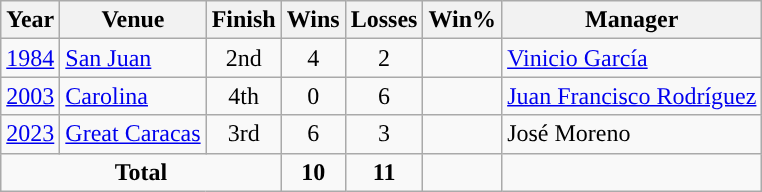<table class="wikitable sortable plainrowheaders" style="text-align:center;">
<tr>
<th scope="col">Year</th>
<th scope="col">Venue</th>
<th scope="col">Finish</th>
<th scope="col">Wins</th>
<th scope="col">Losses</th>
<th scope="col">Win%</th>
<th scope="col">Manager</th>
</tr>
<tr>
<td><a href='#'>1984</a></td>
<td align=left> <a href='#'>San Juan</a></td>
<td>2nd</td>
<td>4</td>
<td>2</td>
<td></td>
<td align=left> <a href='#'>Vinicio García</a></td>
</tr>
<tr>
<td><a href='#'>2003</a></td>
<td align=left> <a href='#'>Carolina</a></td>
<td>4th</td>
<td>0</td>
<td>6</td>
<td></td>
<td align=left> <a href='#'>Juan Francisco Rodríguez</a></td>
</tr>
<tr style="background:bronze;">
<td><a href='#'>2023</a></td>
<td align=left> <a href='#'>Great Caracas</a></td>
<td>3rd</td>
<td>6</td>
<td>3</td>
<td></td>
<td align=left> José Moreno</td>
</tr>
<tr style="text-align:center; ">
<td colspan="3"><strong>Total</strong></td>
<td><strong>10</strong></td>
<td><strong>11</strong></td>
<td><strong></strong></td>
<td></td>
</tr>
</table>
